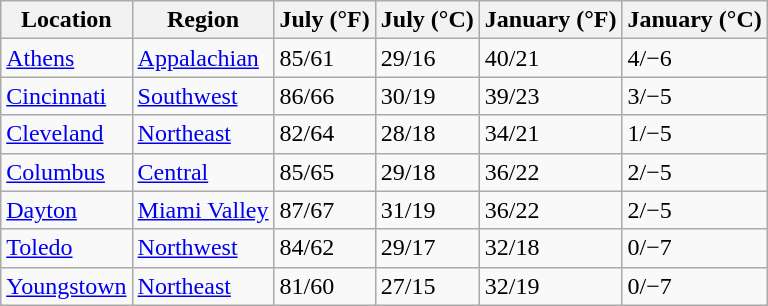<table class="wikitable sortable" style="margin:auto;">
<tr>
<th>Location</th>
<th>Region</th>
<th>July (°F)</th>
<th>July (°C)</th>
<th>January (°F)</th>
<th>January (°C)</th>
</tr>
<tr>
<td><a href='#'>Athens</a></td>
<td><a href='#'>Appalachian</a></td>
<td>85/61</td>
<td>29/16</td>
<td>40/21</td>
<td>4/−6</td>
</tr>
<tr>
<td><a href='#'>Cincinnati</a></td>
<td><a href='#'>Southwest</a></td>
<td>86/66</td>
<td>30/19</td>
<td>39/23</td>
<td>3/−5</td>
</tr>
<tr>
<td><a href='#'>Cleveland</a></td>
<td><a href='#'>Northeast</a></td>
<td>82/64</td>
<td>28/18</td>
<td>34/21</td>
<td>1/−5</td>
</tr>
<tr>
<td><a href='#'>Columbus</a></td>
<td><a href='#'>Central</a></td>
<td>85/65</td>
<td>29/18</td>
<td>36/22</td>
<td>2/−5</td>
</tr>
<tr>
<td><a href='#'>Dayton</a></td>
<td><a href='#'>Miami Valley</a></td>
<td>87/67</td>
<td>31/19</td>
<td>36/22</td>
<td>2/−5</td>
</tr>
<tr>
<td><a href='#'>Toledo</a></td>
<td><a href='#'>Northwest</a></td>
<td>84/62</td>
<td>29/17</td>
<td>32/18</td>
<td>0/−7</td>
</tr>
<tr>
<td><a href='#'>Youngstown</a></td>
<td><a href='#'>Northeast</a></td>
<td>81/60</td>
<td>27/15</td>
<td>32/19</td>
<td>0/−7</td>
</tr>
</table>
